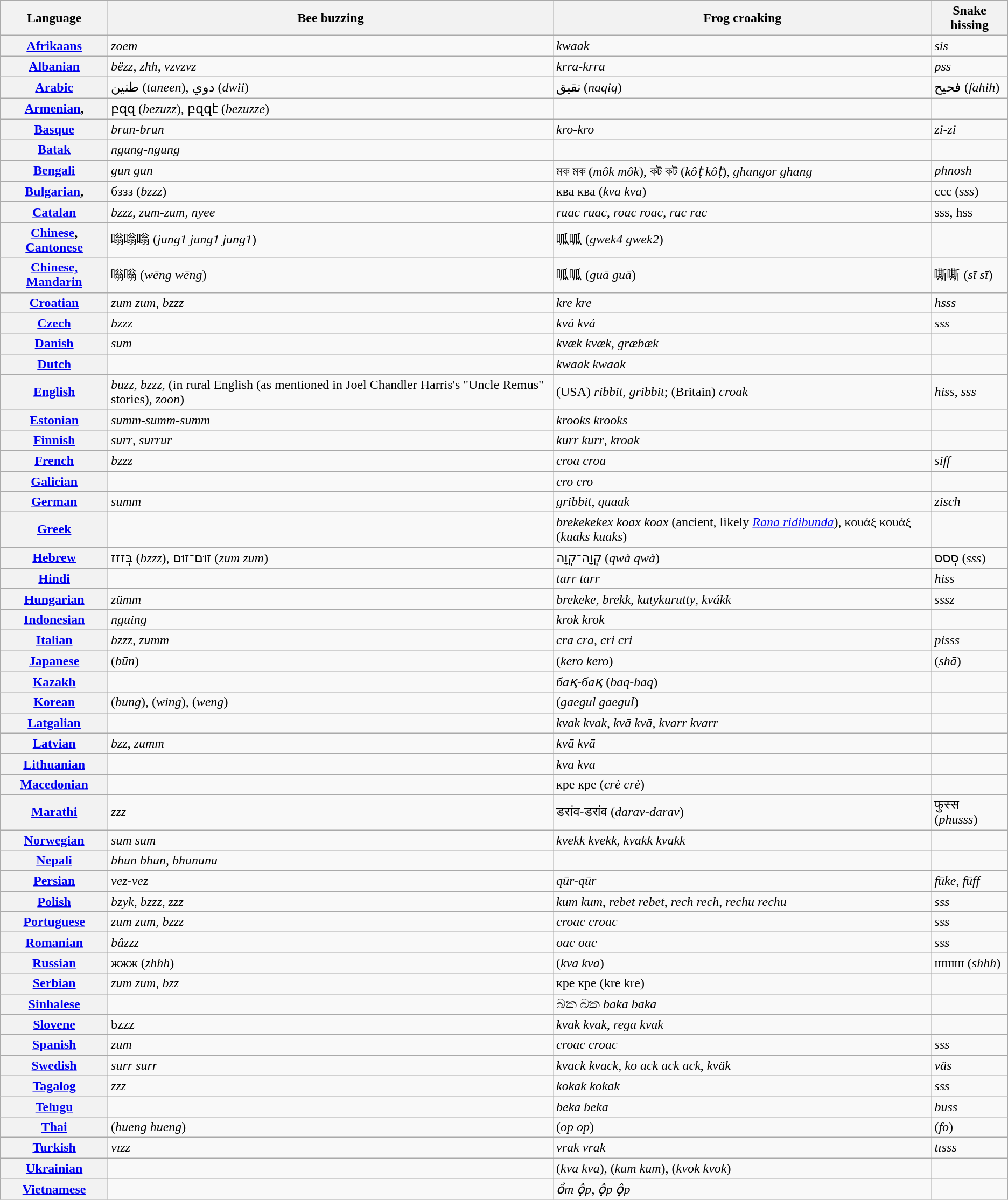<table class="wikitable">
<tr>
<th>Language</th>
<th>Bee buzzing</th>
<th>Frog croaking</th>
<th>Snake hissing</th>
</tr>
<tr>
<th><a href='#'>Afrikaans</a></th>
<td><em>zoem</em></td>
<td><em>kwaak</em></td>
<td><em>sis</em></td>
</tr>
<tr>
<th><a href='#'>Albanian</a></th>
<td><em>bëzz, zhh, vzvzvz</em></td>
<td><em>krra-krra</em></td>
<td><em>pss</em></td>
</tr>
<tr>
<th><a href='#'>Arabic</a></th>
<td>طنين (<em>taneen</em>), دوي (<em>dwii</em>)</td>
<td>نقيق (<em>naqiq</em>)</td>
<td>فحيح (<em>fahih</em>)</td>
</tr>
<tr>
<th><a href='#'>Armenian</a>,</th>
<td>բզզ (<em>bezuzz</em>), բզզէ (<em>bezuzze</em>)</td>
<td></td>
<td></td>
</tr>
<tr>
<th><a href='#'>Basque</a></th>
<td><em>brun-brun</em></td>
<td><em>kro-kro</em></td>
<td><em>zi-zi</em></td>
</tr>
<tr>
<th><a href='#'>Batak</a></th>
<td><em>ngung-ngung</em></td>
<td></td>
<td></td>
</tr>
<tr>
<th><a href='#'>Bengali</a></th>
<td><em>gun gun</em></td>
<td>মক মক (<em>môk môk</em>), কট কট (<em>kôṭ kôṭ</em>), <em>ghangor ghang</em></td>
<td><em>phnosh</em></td>
</tr>
<tr>
<th><a href='#'>Bulgarian</a>,</th>
<td>бззз (<em>bzzz</em>)</td>
<td>ква ква (<em>kva kva</em>)</td>
<td>ссс (<em>sss</em>)</td>
</tr>
<tr>
<th><a href='#'>Catalan</a></th>
<td><em>bzzz, zum-zum, nyee</em></td>
<td><em>ruac ruac</em>, <em>roac roac</em>, <em>rac rac</em></td>
<td>sss, hss</td>
</tr>
<tr>
<th><a href='#'>Chinese</a>, <a href='#'>Cantonese</a></th>
<td>嗡嗡嗡 (<em>jung1 jung1 jung1</em>)</td>
<td>呱呱 (<em>gwek4 gwek2</em>)</td>
<td></td>
</tr>
<tr>
<th><a href='#'>Chinese, Mandarin</a></th>
<td>嗡嗡 (<em>wēng wēng</em>)</td>
<td>呱呱 (<em>guā guā</em>)</td>
<td>嘶嘶 (<em>sī sī</em>)</td>
</tr>
<tr>
<th><a href='#'>Croatian</a></th>
<td><em>zum zum</em>, <em>bzzz</em></td>
<td><em>kre kre</em></td>
<td><em>hsss</em></td>
</tr>
<tr>
<th><a href='#'>Czech</a></th>
<td><em>bzzz</em></td>
<td><em>kvá kvá</em></td>
<td><em>sss</em></td>
</tr>
<tr>
<th><a href='#'>Danish</a></th>
<td><em>sum</em></td>
<td><em>kvæk kvæk</em>, <em>græbæk</em></td>
<td></td>
</tr>
<tr>
<th><a href='#'>Dutch</a></th>
<td></td>
<td><em>kwaak kwaak</em></td>
<td></td>
</tr>
<tr>
<th><a href='#'>English</a></th>
<td><em>buzz</em>, <em>bzzz</em>, (in rural English (as mentioned in Joel Chandler Harris's "Uncle Remus" stories), <em>zoon</em>)</td>
<td>(USA) <em>ribbit</em>, <em>gribbit</em>; (Britain) <em>croak</em></td>
<td><em>hiss</em>, <em>sss</em></td>
</tr>
<tr>
<th><a href='#'>Estonian</a></th>
<td><em>summ-summ-summ</em></td>
<td><em>krooks krooks</em></td>
<td></td>
</tr>
<tr>
<th><a href='#'>Finnish</a></th>
<td><em>surr</em>, <em>surrur</em></td>
<td><em>kurr kurr</em>, <em>kroak</em></td>
<td></td>
</tr>
<tr>
<th><a href='#'>French</a></th>
<td><em>bzzz</em></td>
<td><em>croa croa</em></td>
<td><em>siff</em></td>
</tr>
<tr>
<th><a href='#'>Galician</a></th>
<td></td>
<td><em>cro cro</em></td>
<td></td>
</tr>
<tr>
<th><a href='#'>German</a></th>
<td><em>summ</em></td>
<td><em>gribbit</em>, <em>quaak</em></td>
<td><em>zisch</em></td>
</tr>
<tr>
<th><a href='#'>Greek</a></th>
<td></td>
<td><em>brekekekex koax koax</em> (ancient, likely <em><a href='#'>Rana ridibunda</a></em>), κουάξ κουάξ (<em>kuaks kuaks</em>)</td>
<td></td>
</tr>
<tr>
<th><a href='#'>Hebrew</a></th>
<td>בְּזזז (<em>bzzz</em>), זוּם־זוּם (<em>zum zum</em>)</td>
<td>קְוָה־קְוָה (<em>qwà qwà</em>)</td>
<td>סְסס (<em>sss</em>)</td>
</tr>
<tr>
<th><a href='#'>Hindi</a></th>
<td></td>
<td><em>tarr tarr</em></td>
<td><em>hiss</em></td>
</tr>
<tr>
<th><a href='#'>Hungarian</a></th>
<td><em>zümm</em></td>
<td><em>brekeke</em>, <em>brekk</em>, <em>kutykurutty</em>, <em>kvákk</em></td>
<td><em>sssz</em></td>
</tr>
<tr>
<th><a href='#'>Indonesian</a></th>
<td><em>nguing</em></td>
<td><em>krok krok</em></td>
<td></td>
</tr>
<tr>
<th><a href='#'>Italian</a></th>
<td><em>bzzz, zumm</em></td>
<td><em>cra cra</em>, <em>cri cri</em></td>
<td><em>pisss</em></td>
</tr>
<tr>
<th><a href='#'>Japanese</a></th>
<td> (<em>būn</em>)</td>
<td> (<em>kero kero</em>)</td>
<td> (<em>shā</em>)</td>
</tr>
<tr>
<th><a href='#'>Kazakh</a></th>
<td></td>
<td><em>бақ-бақ</em> (<em>baq-baq</em>)</td>
<td></td>
</tr>
<tr>
<th><a href='#'>Korean</a></th>
<td> (<em>bung</em>),  (<em>wing</em>),  (<em>weng</em>)</td>
<td> (<em>gaegul gaegul</em>)</td>
<td></td>
</tr>
<tr>
<th><a href='#'>Latgalian</a></th>
<td></td>
<td><em>kvak kvak</em>, <em>kvā kvā</em>, <em>kvarr kvarr</em></td>
<td></td>
</tr>
<tr>
<th><a href='#'>Latvian</a></th>
<td><em>bzz</em>, <em>zumm</em></td>
<td><em>kvā kvā</em></td>
<td></td>
</tr>
<tr>
<th><a href='#'>Lithuanian</a></th>
<td></td>
<td><em>kva kva</em></td>
<td></td>
</tr>
<tr>
<th><a href='#'>Macedonian</a></th>
<td></td>
<td>кре кре (<em>crè crè</em>)</td>
<td></td>
</tr>
<tr>
<th><a href='#'>Marathi</a></th>
<td><em>zzz</em></td>
<td>डरांव-डरांव (<em>darav-darav</em>)</td>
<td>फुस्स (<em>phusss</em>)</td>
</tr>
<tr>
<th><a href='#'>Norwegian</a></th>
<td><em>sum sum</em></td>
<td><em>kvekk kvekk</em>, <em>kvakk kvakk</em></td>
<td></td>
</tr>
<tr>
<th><a href='#'>Nepali</a></th>
<td><em>bhun bhun</em>, <em>bhununu</em></td>
<td></td>
<td></td>
</tr>
<tr>
<th><a href='#'>Persian</a></th>
<td><em>vez-vez</em></td>
<td><em>qūr-qūr</em></td>
<td><em>fūke</em>, <em>fūff</em></td>
</tr>
<tr>
<th><a href='#'>Polish</a></th>
<td><em>bzyk</em>, <em>bzzz</em>, <em>zzz</em></td>
<td><em>kum kum</em>, <em>rebet rebet</em>, <em>rech rech</em>, <em>rechu rechu</em></td>
<td><em>sss</em></td>
</tr>
<tr>
<th><a href='#'>Portuguese</a></th>
<td><em>zum zum</em>, <em>bzzz</em></td>
<td><em>croac croac</em></td>
<td><em>sss</em></td>
</tr>
<tr>
<th><a href='#'>Romanian</a></th>
<td><em>bâzzz</em></td>
<td><em>oac oac</em></td>
<td><em>sss</em></td>
</tr>
<tr>
<th><a href='#'>Russian</a></th>
<td>жжж (<em>zhhh</em>)</td>
<td> (<em>kva kva</em>)</td>
<td>шшш (<em>shhh</em>)</td>
</tr>
<tr>
<th><a href='#'>Serbian</a></th>
<td><em>zum zum</em>, <em>bzz</em></td>
<td>кре кре (kre kre)</td>
<td></td>
</tr>
<tr>
<th><a href='#'>Sinhalese</a></th>
<td></td>
<td>බක බක <em>baka baka</em></td>
<td></td>
</tr>
<tr>
<th><a href='#'>Slovene</a></th>
<td>bzzz</td>
<td><em>kvak kvak</em>, <em>rega kvak</em></td>
<td></td>
</tr>
<tr>
<th><a href='#'>Spanish</a></th>
<td><em>zum</em></td>
<td><em>croac croac</em></td>
<td><em>sss</em></td>
</tr>
<tr>
<th><a href='#'>Swedish</a></th>
<td><em>surr surr</em></td>
<td><em>kvack kvack</em>, <em>ko ack ack ack</em>, <em>kväk</em></td>
<td><em>väs</em></td>
</tr>
<tr>
<th><a href='#'>Tagalog</a></th>
<td><em>zzz</em></td>
<td><em>kokak kokak</em></td>
<td><em>sss</em></td>
</tr>
<tr>
<th><a href='#'>Telugu</a></th>
<td></td>
<td><em>beka beka</em></td>
<td><em>buss</em></td>
</tr>
<tr>
<th><a href='#'>Thai</a></th>
<td> (<em>hueng hueng</em>)</td>
<td> (<em>op op</em>)</td>
<td> (<em>fo</em>)</td>
</tr>
<tr>
<th><a href='#'>Turkish</a></th>
<td><em>vızz</em></td>
<td><em>vrak vrak</em></td>
<td><em>tısss</em></td>
</tr>
<tr>
<th><a href='#'>Ukrainian</a></th>
<td></td>
<td> (<em>kva kva</em>),  (<em>kum kum</em>),  (<em>kvok kvok</em>)</td>
<td></td>
</tr>
<tr>
<th><a href='#'>Vietnamese</a></th>
<td></td>
<td><em>ồm ộp</em>, <em>ộp ộp</em></td>
<td></td>
</tr>
</table>
